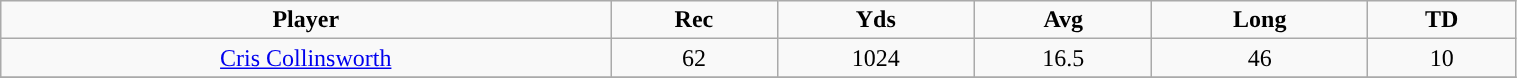<table class="wikitable" width="80%">
<tr align="center">
<td><strong>Player</strong></td>
<td><strong>Rec</strong></td>
<td><strong>Yds</strong></td>
<td><strong>Avg</strong></td>
<td><strong>Long</strong></td>
<td><strong>TD</strong></td>
</tr>
<tr align="center" bgcolor="">
<td><a href='#'>Cris Collinsworth</a></td>
<td>62</td>
<td>1024</td>
<td>16.5</td>
<td>46</td>
<td>10</td>
</tr>
<tr align="center" bgcolor="">
</tr>
</table>
